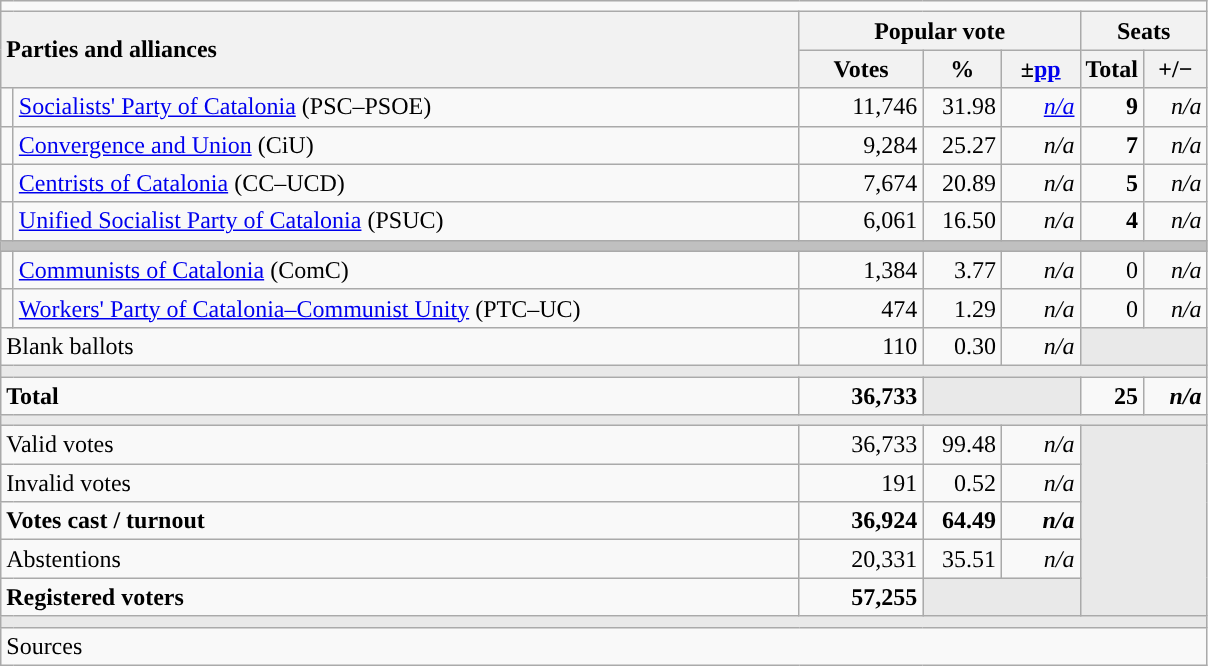<table class="wikitable" style="text-align:right;">
<tr>
<td colspan="7"></td>
</tr>
<tr>
<th style="text-align:left;" rowspan="2" colspan="2" width="525">Parties and alliances</th>
<th colspan="3">Popular vote</th>
<th colspan="2">Seats</th>
</tr>
<tr>
<th width="75">Votes</th>
<th width="45">%</th>
<th width="45">±<a href='#'>pp</a></th>
<th width="35">Total</th>
<th width="35">+/−</th>
</tr>
<tr>
<td width="1" style="color:inherit;background:"></td>
<td align="left"><a href='#'>Socialists' Party of Catalonia</a> (PSC–PSOE)</td>
<td>11,746</td>
<td>31.98</td>
<td><em><a href='#'>n/a</a></em></td>
<td><strong>9</strong></td>
<td><em>n/a</em></td>
</tr>
<tr>
<td style="color:inherit;background:"></td>
<td align="left"><a href='#'>Convergence and Union</a> (CiU)</td>
<td>9,284</td>
<td>25.27</td>
<td><em>n/a</em></td>
<td><strong>7</strong></td>
<td><em>n/a</em></td>
</tr>
<tr>
<td style="color:inherit;background:"></td>
<td align="left"><a href='#'>Centrists of Catalonia</a> (CC–UCD)</td>
<td>7,674</td>
<td>20.89</td>
<td><em>n/a</em></td>
<td><strong>5</strong></td>
<td><em>n/a</em></td>
</tr>
<tr>
<td style="color:inherit;background:"></td>
<td align="left"><a href='#'>Unified Socialist Party of Catalonia</a> (PSUC)</td>
<td>6,061</td>
<td>16.50</td>
<td><em>n/a</em></td>
<td><strong>4</strong></td>
<td><em>n/a</em></td>
</tr>
<tr>
<td colspan="7" style="color:inherit;background:#C0C0C0"></td>
</tr>
<tr>
<td style="color:inherit;background:"></td>
<td align="left"><a href='#'>Communists of Catalonia</a> (ComC)</td>
<td>1,384</td>
<td>3.77</td>
<td><em>n/a</em></td>
<td>0</td>
<td><em>n/a</em></td>
</tr>
<tr>
<td style="color:inherit;background:"></td>
<td align="left"><a href='#'>Workers' Party of Catalonia–Communist Unity</a> (PTC–UC)</td>
<td>474</td>
<td>1.29</td>
<td><em>n/a</em></td>
<td>0</td>
<td><em>n/a</em></td>
</tr>
<tr>
<td align="left" colspan="2">Blank ballots</td>
<td>110</td>
<td>0.30</td>
<td><em>n/a</em></td>
<td style="color:inherit;background:#E9E9E9" colspan="2"></td>
</tr>
<tr>
<td colspan="7" style="color:inherit;background:#E9E9E9"></td>
</tr>
<tr style="font-weight:bold;">
<td align="left" colspan="2">Total</td>
<td>36,733</td>
<td bgcolor="#E9E9E9" colspan="2"></td>
<td>25</td>
<td><em>n/a</em></td>
</tr>
<tr>
<td colspan="7" style="color:inherit;background:#E9E9E9"></td>
</tr>
<tr>
<td align="left" colspan="2">Valid votes</td>
<td>36,733</td>
<td>99.48</td>
<td><em>n/a</em></td>
<td bgcolor="#E9E9E9" colspan="2" rowspan="5"></td>
</tr>
<tr>
<td align="left" colspan="2">Invalid votes</td>
<td>191</td>
<td>0.52</td>
<td><em>n/a</em></td>
</tr>
<tr style="font-weight:bold;">
<td align="left" colspan="2">Votes cast / turnout</td>
<td>36,924</td>
<td>64.49</td>
<td><em>n/a</em></td>
</tr>
<tr>
<td align="left" colspan="2">Abstentions</td>
<td>20,331</td>
<td>35.51</td>
<td><em>n/a</em></td>
</tr>
<tr style="font-weight:bold;">
<td align="left" colspan="2">Registered voters</td>
<td>57,255</td>
<td bgcolor="#E9E9E9" colspan="2"></td>
</tr>
<tr>
<td colspan="7" style="color:inherit;background:#E9E9E9"></td>
</tr>
<tr>
<td align="left" colspan="7">Sources</td>
</tr>
</table>
